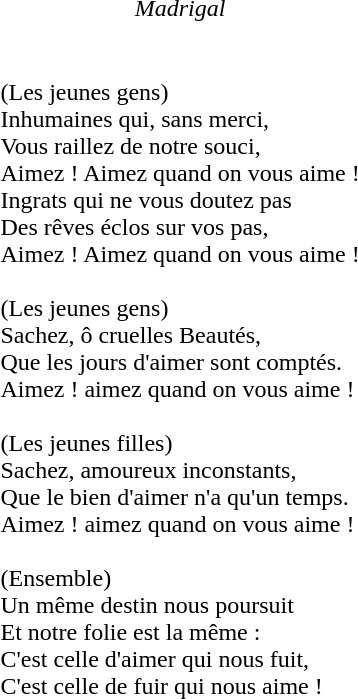<table>
<tr>
<td style="text-align:center"><em>Madrigal</em></td>
</tr>
<tr>
<td><blockquote><br>(Les jeunes gens)<br>
Inhumaines qui, sans merci,<br>
Vous raillez de notre souci,<br>
Aimez ! Aimez quand on vous aime !<br>Ingrats qui ne vous doutez pas<br>
Des rêves éclos sur vos pas,<br>
Aimez ! Aimez quand on vous aime !<br><br>(Les jeunes gens)<br>
Sachez, ô cruelles Beautés,<br>
Que les jours d'aimer sont comptés.<br>
Aimez ! aimez quand on vous aime !<br><br>(Les jeunes filles)<br>
Sachez, amoureux inconstants,<br>
Que le bien d'aimer n'a qu'un temps.<br>
Aimez ! aimez quand on vous aime !<br><br>(Ensemble)<br>
Un même destin nous poursuit<br>
Et notre folie est la même :<br>
C'est celle d'aimer qui nous fuit,<br>
C'est celle de fuir qui nous aime !
</blockquote></td>
</tr>
</table>
